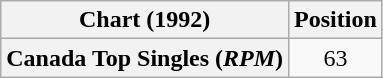<table class="wikitable plainrowheaders" style="text-align:center;">
<tr>
<th>Chart (1992)</th>
<th>Position</th>
</tr>
<tr>
<th scope="row">Canada Top Singles (<em>RPM</em>)</th>
<td>63</td>
</tr>
</table>
